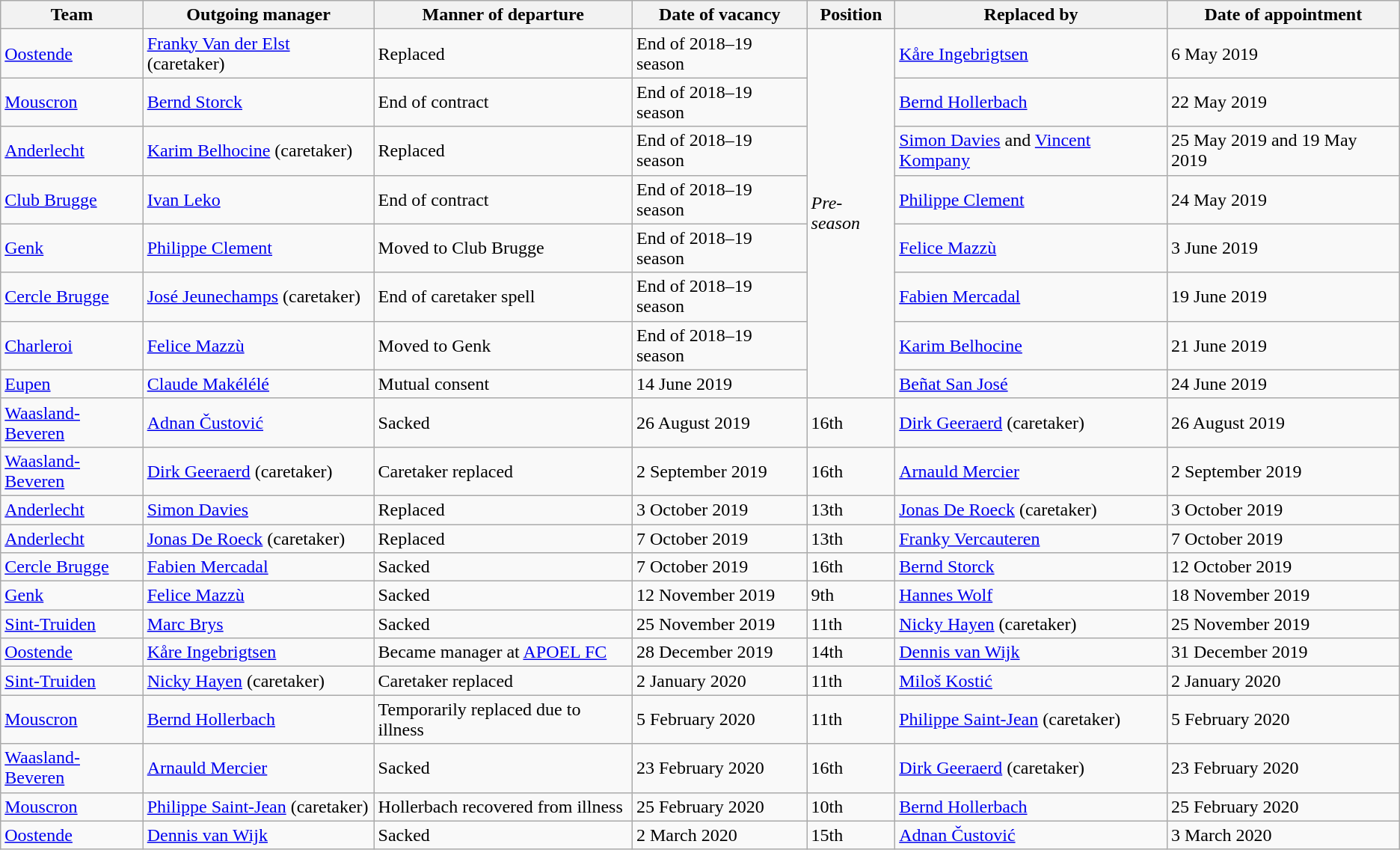<table class="wikitable">
<tr>
<th>Team</th>
<th>Outgoing manager</th>
<th>Manner of departure</th>
<th>Date of vacancy</th>
<th>Position</th>
<th>Replaced by</th>
<th>Date of appointment</th>
</tr>
<tr>
<td><a href='#'>Oostende</a></td>
<td> <a href='#'>Franky Van der Elst</a> (caretaker)</td>
<td>Replaced</td>
<td>End of 2018–19 season</td>
<td rowspan=8><em>Pre-season</em></td>
<td> <a href='#'>Kåre Ingebrigtsen</a></td>
<td>6 May 2019</td>
</tr>
<tr>
<td><a href='#'>Mouscron</a></td>
<td> <a href='#'>Bernd Storck</a></td>
<td>End of contract</td>
<td>End of 2018–19 season</td>
<td> <a href='#'>Bernd Hollerbach</a></td>
<td>22 May 2019</td>
</tr>
<tr>
<td><a href='#'>Anderlecht</a></td>
<td> <a href='#'>Karim Belhocine</a> (caretaker)</td>
<td>Replaced</td>
<td>End of 2018–19 season</td>
<td> <a href='#'>Simon Davies</a> and  <a href='#'>Vincent Kompany</a></td>
<td>25 May 2019 and 19 May 2019</td>
</tr>
<tr>
<td><a href='#'>Club Brugge</a></td>
<td> <a href='#'>Ivan Leko</a></td>
<td>End of contract</td>
<td>End of 2018–19 season</td>
<td> <a href='#'>Philippe Clement</a></td>
<td>24 May 2019</td>
</tr>
<tr>
<td><a href='#'>Genk</a></td>
<td> <a href='#'>Philippe Clement</a></td>
<td>Moved to Club Brugge</td>
<td>End of 2018–19 season</td>
<td> <a href='#'>Felice Mazzù</a></td>
<td>3 June 2019</td>
</tr>
<tr>
<td><a href='#'>Cercle Brugge</a></td>
<td> <a href='#'>José Jeunechamps</a> (caretaker)</td>
<td>End of caretaker spell</td>
<td>End of 2018–19 season</td>
<td> <a href='#'>Fabien Mercadal</a></td>
<td>19 June 2019</td>
</tr>
<tr>
<td><a href='#'>Charleroi</a></td>
<td> <a href='#'>Felice Mazzù</a></td>
<td>Moved to Genk</td>
<td>End of 2018–19 season</td>
<td> <a href='#'>Karim Belhocine</a></td>
<td>21 June 2019</td>
</tr>
<tr>
<td><a href='#'>Eupen</a></td>
<td> <a href='#'>Claude Makélélé</a></td>
<td>Mutual consent</td>
<td>14 June 2019</td>
<td> <a href='#'>Beñat San José</a></td>
<td>24 June 2019</td>
</tr>
<tr>
<td><a href='#'>Waasland-Beveren</a></td>
<td> <a href='#'>Adnan Čustović</a></td>
<td>Sacked</td>
<td>26 August 2019</td>
<td>16th</td>
<td> <a href='#'>Dirk Geeraerd</a> (caretaker)</td>
<td>26 August 2019</td>
</tr>
<tr>
<td><a href='#'>Waasland-Beveren</a></td>
<td> <a href='#'>Dirk Geeraerd</a> (caretaker)</td>
<td>Caretaker replaced</td>
<td>2 September 2019</td>
<td>16th</td>
<td> <a href='#'>Arnauld Mercier</a></td>
<td>2 September 2019</td>
</tr>
<tr>
<td><a href='#'>Anderlecht</a></td>
<td> <a href='#'>Simon Davies</a></td>
<td>Replaced</td>
<td>3 October 2019</td>
<td>13th</td>
<td> <a href='#'>Jonas De Roeck</a> (caretaker)</td>
<td>3 October 2019</td>
</tr>
<tr>
<td><a href='#'>Anderlecht</a></td>
<td> <a href='#'>Jonas De Roeck</a> (caretaker)</td>
<td>Replaced</td>
<td>7 October 2019</td>
<td>13th</td>
<td> <a href='#'>Franky Vercauteren</a></td>
<td>7 October 2019</td>
</tr>
<tr>
<td><a href='#'>Cercle Brugge</a></td>
<td> <a href='#'>Fabien Mercadal</a></td>
<td>Sacked</td>
<td>7 October 2019</td>
<td>16th</td>
<td> <a href='#'>Bernd Storck</a></td>
<td>12 October 2019</td>
</tr>
<tr>
<td><a href='#'>Genk</a></td>
<td> <a href='#'>Felice Mazzù</a></td>
<td>Sacked</td>
<td>12 November 2019</td>
<td>9th</td>
<td> <a href='#'>Hannes Wolf</a></td>
<td>18 November 2019</td>
</tr>
<tr>
<td><a href='#'>Sint-Truiden</a></td>
<td> <a href='#'>Marc Brys</a></td>
<td>Sacked</td>
<td>25 November 2019</td>
<td>11th</td>
<td> <a href='#'>Nicky Hayen</a> (caretaker)</td>
<td>25 November 2019</td>
</tr>
<tr>
<td><a href='#'>Oostende</a></td>
<td> <a href='#'>Kåre Ingebrigtsen</a></td>
<td>Became manager at <a href='#'>APOEL FC</a></td>
<td>28 December 2019</td>
<td>14th</td>
<td> <a href='#'>Dennis van Wijk</a></td>
<td>31 December 2019</td>
</tr>
<tr>
<td><a href='#'>Sint-Truiden</a></td>
<td> <a href='#'>Nicky Hayen</a> (caretaker)</td>
<td>Caretaker replaced</td>
<td>2 January 2020</td>
<td>11th</td>
<td> <a href='#'>Miloš Kostić</a></td>
<td>2 January 2020</td>
</tr>
<tr>
<td><a href='#'>Mouscron</a></td>
<td> <a href='#'>Bernd Hollerbach</a></td>
<td>Temporarily replaced due to illness</td>
<td>5 February 2020</td>
<td>11th</td>
<td> <a href='#'>Philippe Saint-Jean</a> (caretaker)</td>
<td>5 February 2020</td>
</tr>
<tr>
<td><a href='#'>Waasland-Beveren</a></td>
<td> <a href='#'>Arnauld Mercier</a></td>
<td>Sacked</td>
<td>23 February 2020</td>
<td>16th</td>
<td> <a href='#'>Dirk Geeraerd</a> (caretaker)</td>
<td>23 February 2020</td>
</tr>
<tr>
<td><a href='#'>Mouscron</a></td>
<td> <a href='#'>Philippe Saint-Jean</a> (caretaker)</td>
<td>Hollerbach recovered from illness</td>
<td>25 February 2020</td>
<td>10th</td>
<td> <a href='#'>Bernd Hollerbach</a></td>
<td>25 February 2020</td>
</tr>
<tr>
<td><a href='#'>Oostende</a></td>
<td> <a href='#'>Dennis van Wijk</a></td>
<td>Sacked</td>
<td>2 March 2020</td>
<td>15th</td>
<td> <a href='#'>Adnan Čustović</a></td>
<td>3 March 2020</td>
</tr>
</table>
